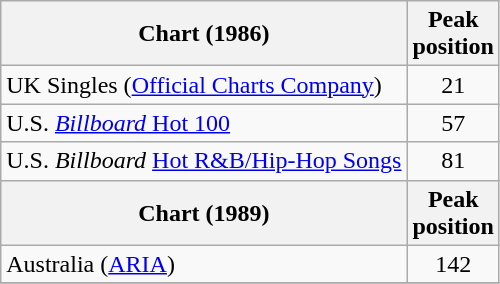<table class="wikitable sortable">
<tr>
<th>Chart (1986)</th>
<th>Peak<br>position</th>
</tr>
<tr>
<td>UK Singles (<a href='#'>Official Charts Company</a>)</td>
<td align="center">21</td>
</tr>
<tr>
<td>U.S. <a href='#'><em>Billboard</em> Hot 100</a></td>
<td align="center">57</td>
</tr>
<tr>
<td>U.S. <em>Billboard</em> <a href='#'>Hot R&B/Hip-Hop Songs</a></td>
<td align="center">81</td>
</tr>
<tr>
<th>Chart (1989)</th>
<th>Peak<br>position</th>
</tr>
<tr>
<td>Australia (<a href='#'>ARIA</a>)</td>
<td align="center">142</td>
</tr>
<tr>
</tr>
</table>
